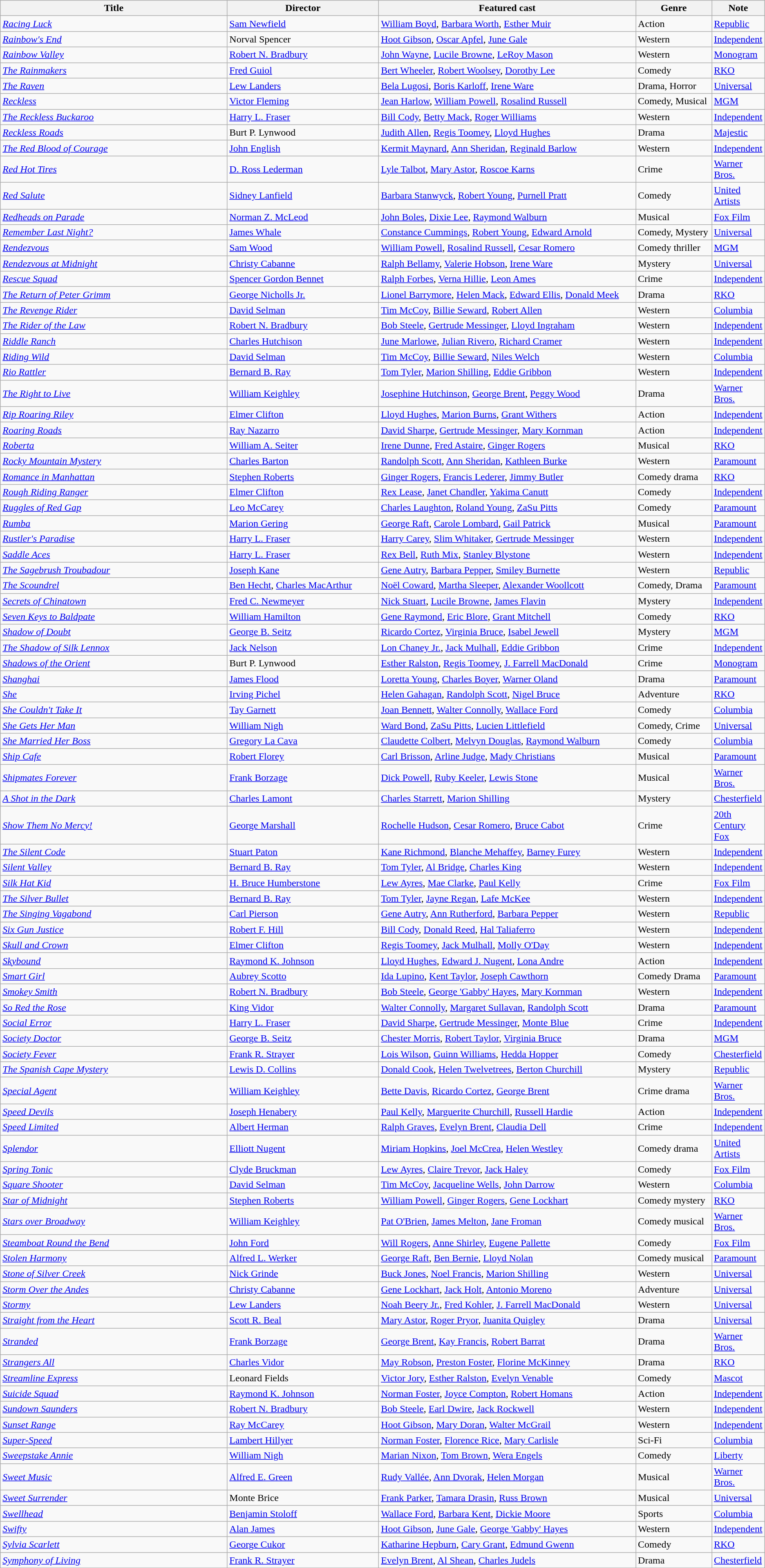<table class="wikitable">
<tr>
<th style="width:30%;">Title</th>
<th style="width:20%;">Director</th>
<th style="width:34%;">Featured cast</th>
<th style="width:10%;">Genre</th>
<th style="width:10%;">Note</th>
</tr>
<tr>
<td><em><a href='#'>Racing Luck</a></em></td>
<td><a href='#'>Sam Newfield</a></td>
<td><a href='#'>William Boyd</a>, <a href='#'>Barbara Worth</a>, <a href='#'>Esther Muir</a></td>
<td>Action</td>
<td><a href='#'>Republic</a></td>
</tr>
<tr>
<td><em><a href='#'>Rainbow's End</a></em></td>
<td>Norval Spencer</td>
<td><a href='#'>Hoot Gibson</a>, <a href='#'>Oscar Apfel</a>, <a href='#'>June Gale</a></td>
<td>Western</td>
<td><a href='#'>Independent</a></td>
</tr>
<tr>
<td><em><a href='#'>Rainbow Valley</a></em></td>
<td><a href='#'>Robert N. Bradbury</a></td>
<td><a href='#'>John Wayne</a>, <a href='#'>Lucile Browne</a>, <a href='#'>LeRoy Mason</a></td>
<td>Western</td>
<td><a href='#'>Monogram</a></td>
</tr>
<tr>
<td><em><a href='#'>The Rainmakers</a></em></td>
<td><a href='#'>Fred Guiol</a></td>
<td><a href='#'>Bert Wheeler</a>, <a href='#'>Robert Woolsey</a>, <a href='#'>Dorothy Lee</a></td>
<td>Comedy</td>
<td><a href='#'>RKO</a></td>
</tr>
<tr>
<td><em><a href='#'>The Raven</a></em></td>
<td><a href='#'>Lew Landers</a></td>
<td><a href='#'>Bela Lugosi</a>, <a href='#'>Boris Karloff</a>, <a href='#'>Irene Ware</a></td>
<td>Drama, Horror</td>
<td><a href='#'>Universal</a></td>
</tr>
<tr>
<td><em><a href='#'>Reckless</a></em></td>
<td><a href='#'>Victor Fleming</a></td>
<td><a href='#'>Jean Harlow</a>, <a href='#'>William Powell</a>, <a href='#'>Rosalind Russell</a></td>
<td>Comedy, Musical</td>
<td><a href='#'>MGM</a></td>
</tr>
<tr>
<td><em><a href='#'>The Reckless Buckaroo</a></em></td>
<td><a href='#'>Harry L. Fraser</a></td>
<td><a href='#'>Bill Cody</a>, <a href='#'>Betty Mack</a>, <a href='#'>Roger Williams</a></td>
<td>Western</td>
<td><a href='#'>Independent</a></td>
</tr>
<tr>
<td><em><a href='#'>Reckless Roads</a></em></td>
<td>Burt P. Lynwood</td>
<td><a href='#'>Judith Allen</a>, <a href='#'>Regis Toomey</a>, <a href='#'>Lloyd Hughes</a></td>
<td>Drama</td>
<td><a href='#'>Majestic</a></td>
</tr>
<tr>
<td><em><a href='#'>The Red Blood of Courage</a></em></td>
<td><a href='#'>John English</a></td>
<td><a href='#'>Kermit Maynard</a>, <a href='#'>Ann Sheridan</a>, <a href='#'>Reginald Barlow</a></td>
<td>Western</td>
<td><a href='#'>Independent</a></td>
</tr>
<tr>
<td><em><a href='#'>Red Hot Tires</a></em></td>
<td><a href='#'>D. Ross Lederman</a></td>
<td><a href='#'>Lyle Talbot</a>, <a href='#'>Mary Astor</a>, <a href='#'>Roscoe Karns</a></td>
<td>Crime</td>
<td><a href='#'>Warner Bros.</a></td>
</tr>
<tr>
<td><em><a href='#'>Red Salute</a></em></td>
<td><a href='#'>Sidney Lanfield</a></td>
<td><a href='#'>Barbara Stanwyck</a>, <a href='#'>Robert Young</a>, <a href='#'>Purnell Pratt</a></td>
<td>Comedy</td>
<td><a href='#'>United Artists</a></td>
</tr>
<tr>
<td><em><a href='#'>Redheads on Parade</a></em></td>
<td><a href='#'>Norman Z. McLeod</a></td>
<td><a href='#'>John Boles</a>, <a href='#'>Dixie Lee</a>, <a href='#'>Raymond Walburn</a></td>
<td>Musical</td>
<td><a href='#'>Fox Film</a></td>
</tr>
<tr>
<td><em><a href='#'>Remember Last Night?</a></em></td>
<td><a href='#'>James Whale</a></td>
<td><a href='#'>Constance Cummings</a>, <a href='#'>Robert Young</a>, <a href='#'>Edward Arnold</a></td>
<td>Comedy, Mystery</td>
<td><a href='#'>Universal</a></td>
</tr>
<tr>
<td><em><a href='#'>Rendezvous</a></em></td>
<td><a href='#'>Sam Wood</a></td>
<td><a href='#'>William Powell</a>, <a href='#'>Rosalind Russell</a>, <a href='#'>Cesar Romero</a></td>
<td>Comedy thriller</td>
<td><a href='#'>MGM</a></td>
</tr>
<tr>
<td><em><a href='#'>Rendezvous at Midnight</a></em></td>
<td><a href='#'>Christy Cabanne</a></td>
<td><a href='#'>Ralph Bellamy</a>, <a href='#'>Valerie Hobson</a>, <a href='#'>Irene Ware</a></td>
<td>Mystery</td>
<td><a href='#'>Universal</a></td>
</tr>
<tr>
<td><em><a href='#'>Rescue Squad</a></em></td>
<td><a href='#'>Spencer Gordon Bennet</a></td>
<td><a href='#'>Ralph Forbes</a>, <a href='#'>Verna Hillie</a>, <a href='#'>Leon Ames</a></td>
<td>Crime</td>
<td><a href='#'>Independent</a></td>
</tr>
<tr>
<td><em><a href='#'>The Return of Peter Grimm</a></em></td>
<td><a href='#'>George Nicholls Jr.</a></td>
<td><a href='#'>Lionel Barrymore</a>, <a href='#'>Helen Mack</a>, <a href='#'>Edward Ellis</a>, <a href='#'>Donald Meek</a></td>
<td>Drama</td>
<td><a href='#'>RKO</a></td>
</tr>
<tr>
<td><em><a href='#'>The Revenge Rider</a></em></td>
<td><a href='#'>David Selman</a></td>
<td><a href='#'>Tim McCoy</a>, <a href='#'>Billie Seward</a>, <a href='#'>Robert Allen</a></td>
<td>Western</td>
<td><a href='#'>Columbia</a></td>
</tr>
<tr>
<td><em><a href='#'>The Rider of the Law</a></em></td>
<td><a href='#'>Robert N. Bradbury</a></td>
<td><a href='#'>Bob Steele</a>, <a href='#'>Gertrude Messinger</a>, <a href='#'>Lloyd Ingraham</a></td>
<td>Western</td>
<td><a href='#'>Independent</a></td>
</tr>
<tr>
<td><em><a href='#'>Riddle Ranch</a></em></td>
<td><a href='#'>Charles Hutchison</a></td>
<td><a href='#'>June Marlowe</a>, <a href='#'>Julian Rivero</a>, <a href='#'>Richard Cramer</a></td>
<td>Western</td>
<td><a href='#'>Independent</a></td>
</tr>
<tr>
<td><em><a href='#'>Riding Wild</a></em></td>
<td><a href='#'>David Selman</a></td>
<td><a href='#'>Tim McCoy</a>, <a href='#'>Billie Seward</a>, <a href='#'>Niles Welch</a></td>
<td>Western</td>
<td><a href='#'>Columbia</a></td>
</tr>
<tr>
<td><em><a href='#'>Rio Rattler</a></em></td>
<td><a href='#'>Bernard B. Ray</a></td>
<td><a href='#'>Tom Tyler</a>, <a href='#'>Marion Shilling</a>, <a href='#'>Eddie Gribbon</a></td>
<td>Western</td>
<td><a href='#'>Independent</a></td>
</tr>
<tr>
<td><em><a href='#'>The Right to Live</a></em></td>
<td><a href='#'>William Keighley</a></td>
<td><a href='#'>Josephine Hutchinson</a>, <a href='#'>George Brent</a>, <a href='#'>Peggy Wood</a></td>
<td>Drama</td>
<td><a href='#'>Warner Bros.</a></td>
</tr>
<tr>
<td><em><a href='#'>Rip Roaring Riley</a></em></td>
<td><a href='#'>Elmer Clifton</a></td>
<td><a href='#'>Lloyd Hughes</a>, <a href='#'>Marion Burns</a>, <a href='#'>Grant Withers</a></td>
<td>Action</td>
<td><a href='#'>Independent</a></td>
</tr>
<tr>
<td><em><a href='#'>Roaring Roads</a></em></td>
<td><a href='#'>Ray Nazarro</a></td>
<td><a href='#'>David Sharpe</a>, <a href='#'>Gertrude Messinger</a>, <a href='#'>Mary Kornman</a></td>
<td>Action</td>
<td><a href='#'>Independent</a></td>
</tr>
<tr>
<td><em><a href='#'>Roberta</a></em></td>
<td><a href='#'>William A. Seiter</a></td>
<td><a href='#'>Irene Dunne</a>, <a href='#'>Fred Astaire</a>, <a href='#'>Ginger Rogers</a></td>
<td>Musical</td>
<td><a href='#'>RKO</a></td>
</tr>
<tr>
<td><em><a href='#'>Rocky Mountain Mystery</a></em></td>
<td><a href='#'>Charles Barton</a></td>
<td><a href='#'>Randolph Scott</a>, <a href='#'>Ann Sheridan</a>, <a href='#'>Kathleen Burke</a></td>
<td>Western</td>
<td><a href='#'>Paramount</a></td>
</tr>
<tr>
<td><em><a href='#'>Romance in Manhattan</a></em></td>
<td><a href='#'>Stephen Roberts</a></td>
<td><a href='#'>Ginger Rogers</a>, <a href='#'>Francis Lederer</a>, <a href='#'>Jimmy Butler</a></td>
<td>Comedy drama</td>
<td><a href='#'>RKO</a></td>
</tr>
<tr>
<td><em><a href='#'>Rough Riding Ranger</a></em></td>
<td><a href='#'>Elmer Clifton</a></td>
<td><a href='#'>Rex Lease</a>, <a href='#'>Janet Chandler</a>, <a href='#'>Yakima Canutt</a></td>
<td>Comedy</td>
<td><a href='#'>Independent</a></td>
</tr>
<tr>
<td><em><a href='#'>Ruggles of Red Gap</a></em></td>
<td><a href='#'>Leo McCarey</a></td>
<td><a href='#'>Charles Laughton</a>, <a href='#'>Roland Young</a>, <a href='#'>ZaSu Pitts</a></td>
<td>Comedy</td>
<td><a href='#'>Paramount</a></td>
</tr>
<tr>
<td><em><a href='#'>Rumba</a></em></td>
<td><a href='#'>Marion Gering</a></td>
<td><a href='#'>George Raft</a>, <a href='#'>Carole Lombard</a>, <a href='#'>Gail Patrick</a></td>
<td>Musical</td>
<td><a href='#'>Paramount</a></td>
</tr>
<tr>
<td><em><a href='#'>Rustler's Paradise</a></em></td>
<td><a href='#'>Harry L. Fraser</a></td>
<td><a href='#'>Harry Carey</a>, <a href='#'>Slim Whitaker</a>, <a href='#'>Gertrude Messinger</a></td>
<td>Western</td>
<td><a href='#'>Independent</a></td>
</tr>
<tr>
<td><em><a href='#'>Saddle Aces</a></em></td>
<td><a href='#'>Harry L. Fraser</a></td>
<td><a href='#'>Rex Bell</a>, <a href='#'>Ruth Mix</a>, <a href='#'>Stanley Blystone</a></td>
<td>Western</td>
<td><a href='#'>Independent</a></td>
</tr>
<tr>
<td><em><a href='#'>The Sagebrush Troubadour</a></em></td>
<td><a href='#'>Joseph Kane</a></td>
<td><a href='#'>Gene Autry</a>, <a href='#'>Barbara Pepper</a>, <a href='#'>Smiley Burnette</a></td>
<td>Western</td>
<td><a href='#'>Republic</a></td>
</tr>
<tr>
<td><em><a href='#'>The Scoundrel</a></em></td>
<td><a href='#'>Ben Hecht</a>, <a href='#'>Charles MacArthur</a></td>
<td><a href='#'>Noël Coward</a>, <a href='#'>Martha Sleeper</a>, <a href='#'>Alexander Woollcott</a></td>
<td>Comedy, Drama</td>
<td><a href='#'>Paramount</a></td>
</tr>
<tr>
<td><em><a href='#'>Secrets of Chinatown</a></em></td>
<td><a href='#'>Fred C. Newmeyer</a></td>
<td><a href='#'>Nick Stuart</a>, <a href='#'>Lucile Browne</a>, <a href='#'>James Flavin</a></td>
<td>Mystery</td>
<td><a href='#'>Independent</a></td>
</tr>
<tr>
<td><em><a href='#'>Seven Keys to Baldpate</a></em></td>
<td><a href='#'>William Hamilton</a></td>
<td><a href='#'>Gene Raymond</a>, <a href='#'>Eric Blore</a>, <a href='#'>Grant Mitchell</a></td>
<td>Comedy</td>
<td><a href='#'>RKO</a></td>
</tr>
<tr>
<td><em><a href='#'>Shadow of Doubt</a></em></td>
<td><a href='#'>George B. Seitz</a></td>
<td><a href='#'>Ricardo Cortez</a>, <a href='#'>Virginia Bruce</a>, <a href='#'>Isabel Jewell</a></td>
<td>Mystery</td>
<td><a href='#'>MGM</a></td>
</tr>
<tr>
<td><em><a href='#'>The Shadow of Silk Lennox</a></em></td>
<td><a href='#'>Jack Nelson</a></td>
<td><a href='#'>Lon Chaney Jr.</a>, <a href='#'>Jack Mulhall</a>, <a href='#'>Eddie Gribbon</a></td>
<td>Crime</td>
<td><a href='#'>Independent</a></td>
</tr>
<tr>
<td><em><a href='#'>Shadows of the Orient</a></em></td>
<td>Burt P. Lynwood</td>
<td><a href='#'>Esther Ralston</a>, <a href='#'>Regis Toomey</a>, <a href='#'>J. Farrell MacDonald</a></td>
<td>Crime</td>
<td><a href='#'>Monogram</a></td>
</tr>
<tr>
<td><em><a href='#'>Shanghai</a></em></td>
<td><a href='#'>James Flood</a></td>
<td><a href='#'>Loretta Young</a>, <a href='#'>Charles Boyer</a>, <a href='#'>Warner Oland</a></td>
<td>Drama</td>
<td><a href='#'>Paramount</a></td>
</tr>
<tr>
<td><em><a href='#'>She</a></em></td>
<td><a href='#'>Irving Pichel</a></td>
<td><a href='#'>Helen Gahagan</a>, <a href='#'>Randolph Scott</a>, <a href='#'>Nigel Bruce</a></td>
<td>Adventure</td>
<td><a href='#'>RKO</a></td>
</tr>
<tr>
<td><em><a href='#'>She Couldn't Take It</a></em></td>
<td><a href='#'>Tay Garnett</a></td>
<td><a href='#'>Joan Bennett</a>, <a href='#'>Walter Connolly</a>, <a href='#'>Wallace Ford</a></td>
<td>Comedy</td>
<td><a href='#'>Columbia</a></td>
</tr>
<tr>
<td><em><a href='#'>She Gets Her Man</a></em></td>
<td><a href='#'>William Nigh</a></td>
<td><a href='#'>Ward Bond</a>, <a href='#'>ZaSu Pitts</a>, <a href='#'>Lucien Littlefield</a></td>
<td>Comedy, Crime</td>
<td><a href='#'>Universal</a></td>
</tr>
<tr>
<td><em><a href='#'>She Married Her Boss</a></em></td>
<td><a href='#'>Gregory La Cava</a></td>
<td><a href='#'>Claudette Colbert</a>, <a href='#'>Melvyn Douglas</a>, <a href='#'>Raymond Walburn</a></td>
<td>Comedy</td>
<td><a href='#'>Columbia</a></td>
</tr>
<tr>
<td><em><a href='#'>Ship Cafe</a></em></td>
<td><a href='#'>Robert Florey</a></td>
<td><a href='#'>Carl Brisson</a>, <a href='#'>Arline Judge</a>, <a href='#'>Mady Christians</a></td>
<td>Musical</td>
<td><a href='#'>Paramount</a></td>
</tr>
<tr>
<td><em><a href='#'>Shipmates Forever</a></em></td>
<td><a href='#'>Frank Borzage</a></td>
<td><a href='#'>Dick Powell</a>, <a href='#'>Ruby Keeler</a>, <a href='#'>Lewis Stone</a></td>
<td>Musical</td>
<td><a href='#'>Warner Bros.</a></td>
</tr>
<tr>
<td><em><a href='#'>A Shot in the Dark</a></em></td>
<td><a href='#'>Charles Lamont</a></td>
<td><a href='#'>Charles Starrett</a>, <a href='#'>Marion Shilling</a></td>
<td>Mystery</td>
<td><a href='#'>Chesterfield</a></td>
</tr>
<tr>
<td><em><a href='#'>Show Them No Mercy!</a></em></td>
<td><a href='#'>George Marshall</a></td>
<td><a href='#'>Rochelle Hudson</a>, <a href='#'>Cesar Romero</a>, <a href='#'>Bruce Cabot</a></td>
<td>Crime</td>
<td><a href='#'>20th Century Fox</a></td>
</tr>
<tr>
<td><em><a href='#'>The Silent Code</a></em></td>
<td><a href='#'>Stuart Paton</a></td>
<td><a href='#'>Kane Richmond</a>, <a href='#'>Blanche Mehaffey</a>, <a href='#'>Barney Furey</a></td>
<td>Western</td>
<td><a href='#'>Independent</a></td>
</tr>
<tr>
<td><em><a href='#'>Silent Valley</a></em></td>
<td><a href='#'>Bernard B. Ray</a></td>
<td><a href='#'>Tom Tyler</a>, <a href='#'>Al Bridge</a>, <a href='#'>Charles King</a></td>
<td>Western</td>
<td><a href='#'>Independent</a></td>
</tr>
<tr>
<td><em><a href='#'>Silk Hat Kid</a></em></td>
<td><a href='#'>H. Bruce Humberstone</a></td>
<td><a href='#'>Lew Ayres</a>, <a href='#'>Mae Clarke</a>, <a href='#'>Paul Kelly</a></td>
<td>Crime</td>
<td><a href='#'>Fox Film</a></td>
</tr>
<tr>
<td><em><a href='#'>The Silver Bullet</a></em></td>
<td><a href='#'>Bernard B. Ray</a></td>
<td><a href='#'>Tom Tyler</a>, <a href='#'>Jayne Regan</a>, <a href='#'>Lafe McKee</a></td>
<td>Western</td>
<td><a href='#'>Independent</a></td>
</tr>
<tr>
<td><em><a href='#'>The Singing Vagabond</a></em></td>
<td><a href='#'>Carl Pierson</a></td>
<td><a href='#'>Gene Autry</a>, <a href='#'>Ann Rutherford</a>, <a href='#'>Barbara Pepper</a></td>
<td>Western</td>
<td><a href='#'>Republic</a></td>
</tr>
<tr>
<td><em><a href='#'>Six Gun Justice</a></em></td>
<td><a href='#'>Robert F. Hill</a></td>
<td><a href='#'>Bill Cody</a>, <a href='#'>Donald Reed</a>, <a href='#'>Hal Taliaferro</a></td>
<td>Western</td>
<td><a href='#'>Independent</a></td>
</tr>
<tr>
<td><em><a href='#'>Skull and Crown</a></em></td>
<td><a href='#'>Elmer Clifton</a></td>
<td><a href='#'>Regis Toomey</a>, <a href='#'>Jack Mulhall</a>, <a href='#'>Molly O'Day</a></td>
<td>Western</td>
<td><a href='#'>Independent</a></td>
</tr>
<tr>
<td><em><a href='#'>Skybound</a></em></td>
<td><a href='#'>Raymond K. Johnson</a></td>
<td><a href='#'>Lloyd Hughes</a>, <a href='#'>Edward J. Nugent</a>, <a href='#'>Lona Andre</a></td>
<td>Action</td>
<td><a href='#'>Independent</a></td>
</tr>
<tr>
<td><em><a href='#'>Smart Girl</a></em></td>
<td><a href='#'>Aubrey Scotto</a></td>
<td><a href='#'>Ida Lupino</a>, <a href='#'>Kent Taylor</a>, <a href='#'>Joseph Cawthorn</a></td>
<td>Comedy Drama</td>
<td><a href='#'>Paramount</a></td>
</tr>
<tr>
<td><em><a href='#'>Smokey Smith</a></em></td>
<td><a href='#'>Robert N. Bradbury</a></td>
<td><a href='#'>Bob Steele</a>, <a href='#'>George 'Gabby' Hayes</a>, <a href='#'>Mary Kornman</a></td>
<td>Western</td>
<td><a href='#'>Independent</a></td>
</tr>
<tr>
<td><em><a href='#'>So Red the Rose</a></em></td>
<td><a href='#'>King Vidor</a></td>
<td><a href='#'>Walter Connolly</a>, <a href='#'>Margaret Sullavan</a>, <a href='#'>Randolph Scott</a></td>
<td>Drama</td>
<td><a href='#'>Paramount</a></td>
</tr>
<tr>
<td><em><a href='#'>Social Error</a></em></td>
<td><a href='#'>Harry L. Fraser</a></td>
<td><a href='#'>David Sharpe</a>, <a href='#'>Gertrude Messinger</a>, <a href='#'>Monte Blue</a></td>
<td>Crime</td>
<td><a href='#'>Independent</a></td>
</tr>
<tr>
<td><em><a href='#'>Society Doctor</a></em></td>
<td><a href='#'>George B. Seitz</a></td>
<td><a href='#'>Chester Morris</a>, <a href='#'>Robert Taylor</a>, <a href='#'>Virginia Bruce</a></td>
<td>Drama</td>
<td><a href='#'>MGM</a></td>
</tr>
<tr>
<td><em><a href='#'>Society Fever</a></em></td>
<td><a href='#'>Frank R. Strayer</a></td>
<td><a href='#'>Lois Wilson</a>, <a href='#'>Guinn Williams</a>, <a href='#'>Hedda Hopper</a></td>
<td>Comedy</td>
<td><a href='#'>Chesterfield</a></td>
</tr>
<tr>
<td><em><a href='#'>The Spanish Cape Mystery</a></em></td>
<td><a href='#'>Lewis D. Collins</a></td>
<td><a href='#'>Donald Cook</a>, <a href='#'>Helen Twelvetrees</a>, <a href='#'>Berton Churchill</a></td>
<td>Mystery</td>
<td><a href='#'>Republic</a></td>
</tr>
<tr>
<td><em><a href='#'>Special Agent</a></em></td>
<td><a href='#'>William Keighley</a></td>
<td><a href='#'>Bette Davis</a>, <a href='#'>Ricardo Cortez</a>, <a href='#'>George Brent</a></td>
<td>Crime drama</td>
<td><a href='#'>Warner Bros.</a></td>
</tr>
<tr>
<td><em><a href='#'>Speed Devils</a></em></td>
<td><a href='#'>Joseph Henabery</a></td>
<td><a href='#'>Paul Kelly</a>, <a href='#'>Marguerite Churchill</a>, <a href='#'>Russell Hardie</a></td>
<td>Action</td>
<td><a href='#'>Independent</a></td>
</tr>
<tr>
<td><em><a href='#'>Speed Limited</a></em></td>
<td><a href='#'>Albert Herman</a></td>
<td><a href='#'>Ralph Graves</a>, <a href='#'>Evelyn Brent</a>, <a href='#'>Claudia Dell</a></td>
<td>Crime</td>
<td><a href='#'>Independent</a></td>
</tr>
<tr>
<td><em><a href='#'>Splendor</a></em></td>
<td><a href='#'>Elliott Nugent</a></td>
<td><a href='#'>Miriam Hopkins</a>, <a href='#'>Joel McCrea</a>, <a href='#'>Helen Westley</a></td>
<td>Comedy drama</td>
<td><a href='#'>United Artists</a></td>
</tr>
<tr>
<td><em><a href='#'>Spring Tonic</a></em></td>
<td><a href='#'>Clyde Bruckman</a></td>
<td><a href='#'>Lew Ayres</a>, <a href='#'>Claire Trevor</a>, <a href='#'>Jack Haley</a></td>
<td>Comedy</td>
<td><a href='#'>Fox Film</a></td>
</tr>
<tr>
<td><em><a href='#'>Square Shooter</a></em></td>
<td><a href='#'>David Selman</a></td>
<td><a href='#'>Tim McCoy</a>, <a href='#'>Jacqueline Wells</a>, <a href='#'>John Darrow</a></td>
<td>Western</td>
<td><a href='#'>Columbia</a></td>
</tr>
<tr>
<td><em><a href='#'>Star of Midnight</a></em></td>
<td><a href='#'>Stephen Roberts</a></td>
<td><a href='#'>William Powell</a>, <a href='#'>Ginger Rogers</a>, <a href='#'>Gene Lockhart</a></td>
<td>Comedy mystery</td>
<td><a href='#'>RKO</a></td>
</tr>
<tr>
<td><em><a href='#'>Stars over Broadway</a></em></td>
<td><a href='#'>William Keighley</a></td>
<td><a href='#'>Pat O'Brien</a>, <a href='#'>James Melton</a>, <a href='#'>Jane Froman</a></td>
<td>Comedy musical</td>
<td><a href='#'>Warner Bros.</a></td>
</tr>
<tr>
<td><em><a href='#'>Steamboat Round the Bend</a></em></td>
<td><a href='#'>John Ford</a></td>
<td><a href='#'>Will Rogers</a>, <a href='#'>Anne Shirley</a>, <a href='#'>Eugene Pallette</a></td>
<td>Comedy</td>
<td><a href='#'>Fox Film</a></td>
</tr>
<tr>
<td><em><a href='#'>Stolen Harmony</a></em></td>
<td><a href='#'>Alfred L. Werker</a></td>
<td><a href='#'>George Raft</a>, <a href='#'>Ben Bernie</a>, <a href='#'>Lloyd Nolan</a></td>
<td>Comedy musical</td>
<td><a href='#'>Paramount</a></td>
</tr>
<tr>
<td><em><a href='#'>Stone of Silver Creek</a></em></td>
<td><a href='#'>Nick Grinde</a></td>
<td><a href='#'>Buck Jones</a>, <a href='#'>Noel Francis</a>, <a href='#'>Marion Shilling</a></td>
<td>Western</td>
<td><a href='#'>Universal</a></td>
</tr>
<tr>
<td><em><a href='#'>Storm Over the Andes</a></em></td>
<td><a href='#'>Christy Cabanne</a></td>
<td><a href='#'>Gene Lockhart</a>, <a href='#'>Jack Holt</a>, <a href='#'>Antonio Moreno</a></td>
<td>Adventure</td>
<td><a href='#'>Universal</a></td>
</tr>
<tr>
<td><em><a href='#'>Stormy</a></em></td>
<td><a href='#'>Lew Landers</a></td>
<td><a href='#'>Noah Beery Jr.</a>, <a href='#'>Fred Kohler</a>, <a href='#'>J. Farrell MacDonald</a></td>
<td>Western</td>
<td><a href='#'>Universal</a></td>
</tr>
<tr>
<td><em><a href='#'>Straight from the Heart</a></em></td>
<td><a href='#'>Scott R. Beal</a></td>
<td><a href='#'>Mary Astor</a>, <a href='#'>Roger Pryor</a>, <a href='#'>Juanita Quigley</a></td>
<td>Drama</td>
<td><a href='#'>Universal</a></td>
</tr>
<tr>
<td><em><a href='#'>Stranded</a></em></td>
<td><a href='#'>Frank Borzage</a></td>
<td><a href='#'>George Brent</a>, <a href='#'>Kay Francis</a>, <a href='#'>Robert Barrat</a></td>
<td>Drama</td>
<td><a href='#'>Warner Bros.</a></td>
</tr>
<tr>
<td><em><a href='#'>Strangers All</a></em></td>
<td><a href='#'>Charles Vidor</a></td>
<td><a href='#'>May Robson</a>, <a href='#'>Preston Foster</a>, <a href='#'>Florine McKinney</a></td>
<td>Drama</td>
<td><a href='#'>RKO</a></td>
</tr>
<tr>
<td><em><a href='#'>Streamline Express</a></em></td>
<td>Leonard Fields</td>
<td><a href='#'>Victor Jory</a>, <a href='#'>Esther Ralston</a>, <a href='#'>Evelyn Venable</a></td>
<td>Comedy</td>
<td><a href='#'>Mascot</a></td>
</tr>
<tr>
<td><em><a href='#'>Suicide Squad</a></em></td>
<td><a href='#'>Raymond K. Johnson</a></td>
<td><a href='#'>Norman Foster</a>, <a href='#'>Joyce Compton</a>, <a href='#'>Robert Homans</a></td>
<td>Action</td>
<td><a href='#'>Independent</a></td>
</tr>
<tr>
<td><em><a href='#'>Sundown Saunders</a></em></td>
<td><a href='#'>Robert N. Bradbury</a></td>
<td><a href='#'>Bob Steele</a>, <a href='#'>Earl Dwire</a>, <a href='#'>Jack Rockwell</a></td>
<td>Western</td>
<td><a href='#'>Independent</a></td>
</tr>
<tr>
<td><em><a href='#'>Sunset Range</a></em></td>
<td><a href='#'>Ray McCarey</a></td>
<td><a href='#'>Hoot Gibson</a>, <a href='#'>Mary Doran</a>, <a href='#'>Walter McGrail</a></td>
<td>Western</td>
<td><a href='#'>Independent</a></td>
</tr>
<tr>
<td><em><a href='#'>Super-Speed</a></em></td>
<td><a href='#'>Lambert Hillyer</a></td>
<td><a href='#'>Norman Foster</a>, <a href='#'>Florence Rice</a>, <a href='#'>Mary Carlisle</a></td>
<td>Sci-Fi</td>
<td><a href='#'>Columbia</a></td>
</tr>
<tr>
<td><em><a href='#'>Sweepstake Annie</a></em></td>
<td><a href='#'>William Nigh</a></td>
<td><a href='#'>Marian Nixon</a>, <a href='#'>Tom Brown</a>, <a href='#'>Wera Engels</a></td>
<td>Comedy</td>
<td><a href='#'>Liberty</a></td>
</tr>
<tr>
<td><em><a href='#'>Sweet Music</a></em></td>
<td><a href='#'>Alfred E. Green</a></td>
<td><a href='#'>Rudy Vallée</a>, <a href='#'>Ann Dvorak</a>, <a href='#'>Helen Morgan</a></td>
<td>Musical</td>
<td><a href='#'>Warner Bros.</a></td>
</tr>
<tr>
<td><em><a href='#'>Sweet Surrender</a></em></td>
<td>Monte Brice</td>
<td><a href='#'>Frank Parker</a>, <a href='#'>Tamara Drasin</a>, <a href='#'>Russ Brown</a></td>
<td>Musical</td>
<td><a href='#'>Universal</a></td>
</tr>
<tr>
<td><em><a href='#'>Swellhead</a></em></td>
<td><a href='#'>Benjamin Stoloff</a></td>
<td><a href='#'>Wallace Ford</a>, <a href='#'>Barbara Kent</a>, <a href='#'>Dickie Moore</a></td>
<td>Sports</td>
<td><a href='#'>Columbia</a></td>
</tr>
<tr>
<td><em><a href='#'>Swifty</a></em></td>
<td><a href='#'>Alan James</a></td>
<td><a href='#'>Hoot Gibson</a>, <a href='#'>June Gale</a>, <a href='#'>George 'Gabby' Hayes</a></td>
<td>Western</td>
<td><a href='#'>Independent</a></td>
</tr>
<tr>
<td><em><a href='#'>Sylvia Scarlett</a></em></td>
<td><a href='#'>George Cukor</a></td>
<td><a href='#'>Katharine Hepburn</a>, <a href='#'>Cary Grant</a>, <a href='#'>Edmund Gwenn</a></td>
<td>Comedy</td>
<td><a href='#'>RKO</a></td>
</tr>
<tr>
<td><em><a href='#'>Symphony of Living</a></em></td>
<td><a href='#'>Frank R. Strayer</a></td>
<td><a href='#'>Evelyn Brent</a>, <a href='#'>Al Shean</a>, <a href='#'>Charles Judels</a></td>
<td>Drama</td>
<td><a href='#'>Chesterfield</a></td>
</tr>
</table>
